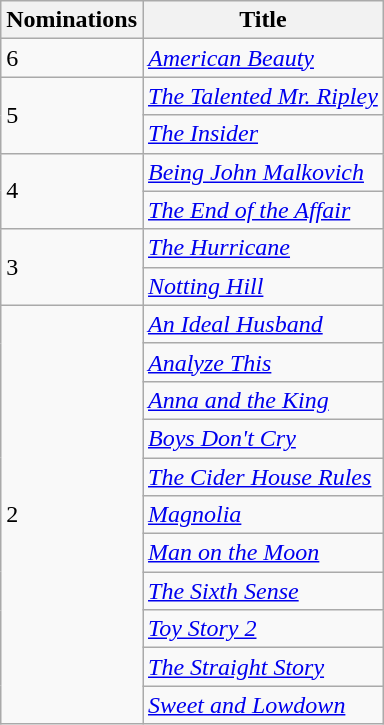<table class="wikitable">
<tr>
<th>Nominations</th>
<th>Title</th>
</tr>
<tr>
<td>6</td>
<td><em><a href='#'>American Beauty</a></em></td>
</tr>
<tr>
<td rowspan="2">5</td>
<td><em><a href='#'>The Talented Mr. Ripley</a></em></td>
</tr>
<tr>
<td><em><a href='#'>The Insider</a></em></td>
</tr>
<tr>
<td rowspan="2">4</td>
<td><em><a href='#'>Being John Malkovich</a></em></td>
</tr>
<tr>
<td><em><a href='#'>The End of the Affair</a></em></td>
</tr>
<tr>
<td rowspan="2">3</td>
<td><em><a href='#'>The Hurricane</a></em></td>
</tr>
<tr>
<td><em><a href='#'>Notting Hill</a></em></td>
</tr>
<tr>
<td rowspan="11">2</td>
<td><em><a href='#'>An Ideal Husband</a></em></td>
</tr>
<tr>
<td><em><a href='#'>Analyze This</a></em></td>
</tr>
<tr>
<td><em><a href='#'>Anna and the King</a></em></td>
</tr>
<tr>
<td><em><a href='#'>Boys Don't Cry</a></em></td>
</tr>
<tr>
<td><em><a href='#'>The Cider House Rules</a></em></td>
</tr>
<tr>
<td><em><a href='#'>Magnolia</a></em></td>
</tr>
<tr>
<td><em><a href='#'>Man on the Moon</a></em></td>
</tr>
<tr>
<td><em><a href='#'>The Sixth Sense</a></em></td>
</tr>
<tr>
<td><em><a href='#'>Toy Story 2</a></em></td>
</tr>
<tr>
<td><em><a href='#'>The Straight Story</a></em></td>
</tr>
<tr>
<td><em><a href='#'>Sweet and Lowdown</a></em></td>
</tr>
</table>
